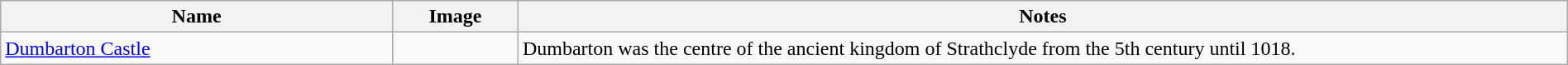<table class="wikitable" width="100%">
<tr>
<th width="25%">Name<br></th>
<th width="94px">Image</th>
<th>Notes</th>
</tr>
<tr>
<td><a href='#'>Dumbarton Castle</a></td>
<td></td>
<td>Dumbarton was the centre of the ancient kingdom of Strathclyde from the 5th century until 1018.</td>
</tr>
</table>
